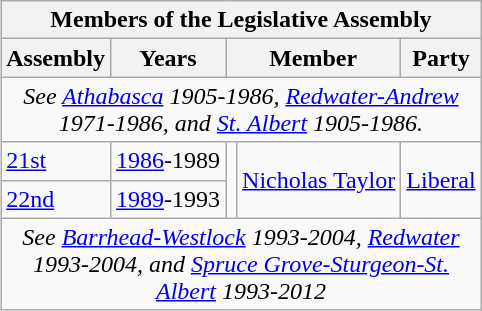<table class=wikitable align=right>
<tr>
<th colspan=5>Members of the Legislative Assembly</th>
</tr>
<tr>
<th>Assembly</th>
<th>Years</th>
<th colspan=2>Member</th>
<th>Party</th>
</tr>
<tr>
<td colspan=5 align=center><em>See <a href='#'>Athabasca</a> 1905-1986, <a href='#'>Redwater-Andrew</a> <br>1971-1986, and <a href='#'>St. Albert</a> 1905-1986.</em></td>
</tr>
<tr>
<td><a href='#'>21st</a></td>
<td><a href='#'>1986</a>-1989</td>
<td rowspan=2 ></td>
<td rowspan=2><a href='#'>Nicholas Taylor</a></td>
<td rowspan=2><a href='#'>Liberal</a></td>
</tr>
<tr>
<td><a href='#'>22nd</a></td>
<td><a href='#'>1989</a>-1993</td>
</tr>
<tr>
<td colspan=5 align=center><em>See <a href='#'>Barrhead-Westlock</a> 1993-2004, <a href='#'>Redwater</a> <br>1993-2004, and <a href='#'>Spruce Grove-Sturgeon-St. <br>Albert</a> 1993-2012</em></td>
</tr>
</table>
